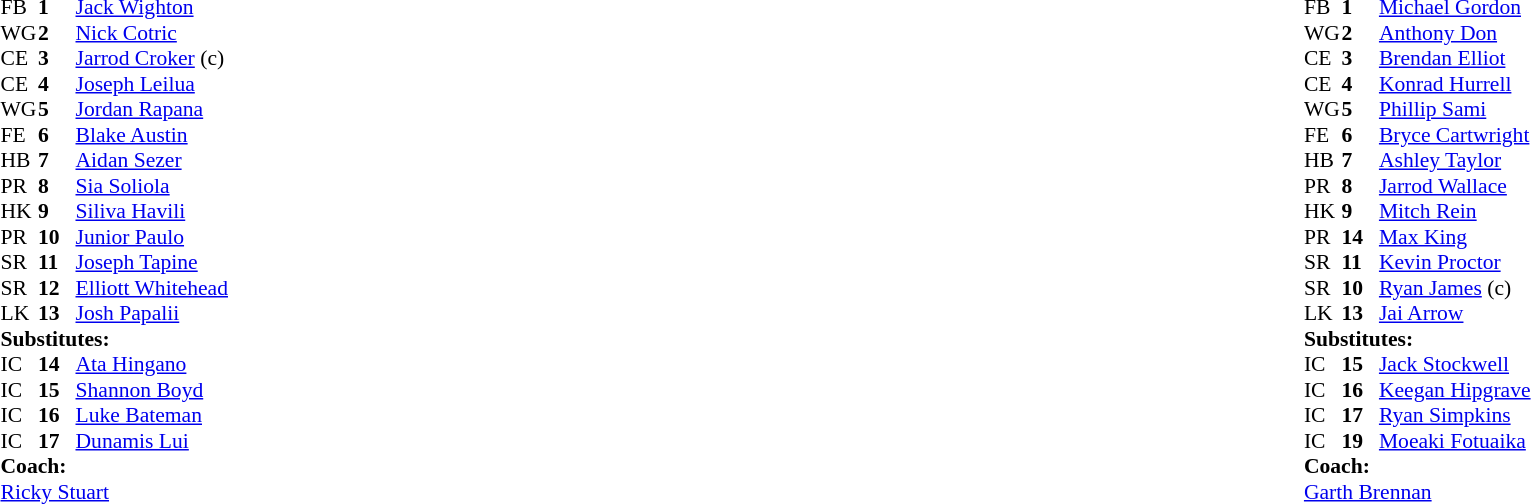<table width="100%" class="mw-collapsible mw-collapsed">
<tr>
<td valign="top" width="50%"><br><table cellspacing="0" cellpadding="0" style="font-size: 90%">
<tr>
<th width="25"></th>
<th width="25"></th>
</tr>
<tr>
<td>FB</td>
<td><strong>1</strong></td>
<td><a href='#'>Jack Wighton</a></td>
</tr>
<tr>
<td>WG</td>
<td><strong>2</strong></td>
<td><a href='#'>Nick Cotric</a></td>
</tr>
<tr>
<td>CE</td>
<td><strong>3</strong></td>
<td><a href='#'>Jarrod Croker</a> (c)</td>
</tr>
<tr>
<td>CE</td>
<td><strong>4</strong></td>
<td><a href='#'>Joseph Leilua</a></td>
</tr>
<tr>
<td>WG</td>
<td><strong>5</strong></td>
<td><a href='#'>Jordan Rapana</a></td>
</tr>
<tr>
<td>FE</td>
<td><strong>6</strong></td>
<td><a href='#'>Blake Austin</a></td>
</tr>
<tr>
<td>HB</td>
<td><strong>7</strong></td>
<td><a href='#'>Aidan Sezer</a></td>
</tr>
<tr>
<td>PR</td>
<td><strong>8</strong></td>
<td><a href='#'>Sia Soliola</a></td>
</tr>
<tr>
<td>HK</td>
<td><strong>9</strong></td>
<td><a href='#'>Siliva Havili</a></td>
</tr>
<tr>
<td>PR</td>
<td><strong>10</strong></td>
<td><a href='#'>Junior Paulo</a></td>
</tr>
<tr>
<td>SR</td>
<td><strong>11</strong></td>
<td><a href='#'>Joseph Tapine</a></td>
</tr>
<tr>
<td>SR</td>
<td><strong>12</strong></td>
<td><a href='#'>Elliott Whitehead</a></td>
</tr>
<tr>
<td>LK</td>
<td><strong>13</strong></td>
<td><a href='#'>Josh Papalii</a></td>
</tr>
<tr>
<td colspan="3"><strong>Substitutes:</strong></td>
</tr>
<tr>
<td>IC</td>
<td><strong>14</strong></td>
<td><a href='#'>Ata Hingano</a></td>
</tr>
<tr>
<td>IC</td>
<td><strong>15</strong></td>
<td><a href='#'>Shannon Boyd</a></td>
</tr>
<tr>
<td>IC</td>
<td><strong>16</strong></td>
<td><a href='#'>Luke Bateman</a></td>
</tr>
<tr>
<td>IC</td>
<td><strong>17</strong></td>
<td><a href='#'>Dunamis Lui</a></td>
</tr>
<tr>
<td colspan="3"><strong>Coach:</strong></td>
</tr>
<tr>
<td colspan="4"><a href='#'>Ricky Stuart</a></td>
</tr>
</table>
</td>
<td valign="top" width="50%"><br><table cellspacing="0" cellpadding="0" align="center" style="font-size: 90%">
<tr>
<th width="25"></th>
<th width="25"></th>
</tr>
<tr>
<td>FB</td>
<td><strong>1</strong></td>
<td><a href='#'>Michael Gordon</a></td>
</tr>
<tr>
<td>WG</td>
<td><strong>2</strong></td>
<td><a href='#'>Anthony Don</a></td>
</tr>
<tr>
<td>CE</td>
<td><strong>3</strong></td>
<td><a href='#'>Brendan Elliot</a></td>
</tr>
<tr>
<td>CE</td>
<td><strong>4</strong></td>
<td><a href='#'>Konrad Hurrell</a></td>
</tr>
<tr>
<td>WG</td>
<td><strong>5</strong></td>
<td><a href='#'>Phillip Sami</a></td>
</tr>
<tr>
<td>FE</td>
<td><strong>6</strong></td>
<td><a href='#'>Bryce Cartwright</a></td>
</tr>
<tr>
<td>HB</td>
<td><strong>7</strong></td>
<td><a href='#'>Ashley Taylor</a></td>
</tr>
<tr>
<td>PR</td>
<td><strong>8</strong></td>
<td><a href='#'>Jarrod Wallace</a></td>
</tr>
<tr>
<td>HK</td>
<td><strong>9</strong></td>
<td><a href='#'>Mitch Rein</a></td>
</tr>
<tr>
<td>PR</td>
<td><strong>14</strong></td>
<td><a href='#'>Max King</a></td>
</tr>
<tr>
<td>SR</td>
<td><strong>11</strong></td>
<td><a href='#'>Kevin Proctor</a></td>
</tr>
<tr>
<td>SR</td>
<td><strong>10</strong></td>
<td><a href='#'>Ryan James</a> (c)</td>
</tr>
<tr>
<td>LK</td>
<td><strong>13</strong></td>
<td><a href='#'>Jai Arrow</a></td>
</tr>
<tr>
<td colspan="3"><strong>Substitutes:</strong></td>
</tr>
<tr>
<td>IC</td>
<td><strong>15</strong></td>
<td><a href='#'>Jack Stockwell</a></td>
</tr>
<tr>
<td>IC</td>
<td><strong>16</strong></td>
<td><a href='#'>Keegan Hipgrave</a></td>
</tr>
<tr>
<td>IC</td>
<td><strong>17</strong></td>
<td><a href='#'>Ryan Simpkins</a></td>
</tr>
<tr>
<td>IC</td>
<td><strong>19</strong></td>
<td><a href='#'>Moeaki Fotuaika</a></td>
</tr>
<tr>
<td colspan="3"><strong>Coach:</strong></td>
</tr>
<tr>
<td colspan="4"><a href='#'>Garth Brennan</a></td>
</tr>
</table>
</td>
</tr>
</table>
